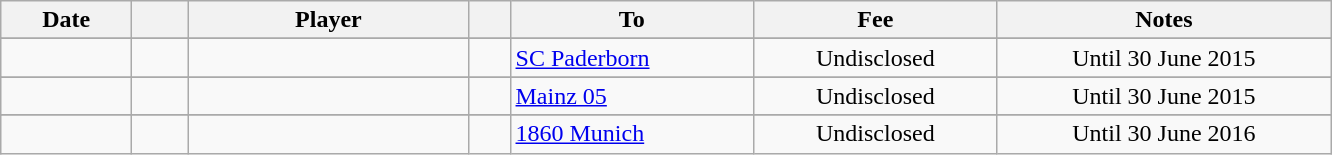<table class="wikitable sortable">
<tr>
<th style="width:80px;">Date</th>
<th style="width:30px;"></th>
<th style="width:180px;">Player</th>
<th style="width:20px;"></th>
<th style="width:155px;">To</th>
<th style="width:155px;" class="unsortable">Fee</th>
<th style="width:215px;" class="unsortable">Notes</th>
</tr>
<tr>
</tr>
<tr>
<td></td>
<td align=center></td>
<td> </td>
<td></td>
<td> <a href='#'>SC Paderborn</a></td>
<td align=center>Undisclosed</td>
<td align=center>Until 30 June 2015</td>
</tr>
<tr>
</tr>
<tr>
<td></td>
<td align=center></td>
<td> </td>
<td></td>
<td> <a href='#'>Mainz 05</a></td>
<td align=center>Undisclosed</td>
<td align=center>Until 30 June 2015</td>
</tr>
<tr>
</tr>
<tr>
<td></td>
<td align=center></td>
<td> </td>
<td></td>
<td> <a href='#'>1860 Munich</a></td>
<td align=center>Undisclosed</td>
<td align=center>Until 30 June 2016</td>
</tr>
</table>
